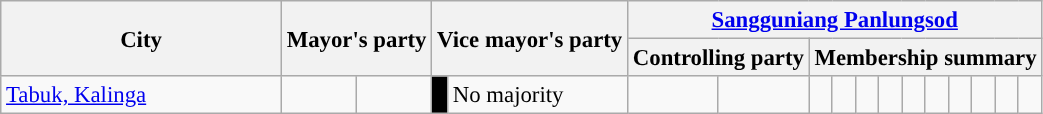<table class="wikitable" style="font-size:95%;">
<tr>
<th width="180px" rowspan="2">City</th>
<th colspan="2" rowspan="2">Mayor's party</th>
<th colspan="2" rowspan="2">Vice mayor's party</th>
<th colspan="14"><a href='#'>Sangguniang Panlungsod</a></th>
</tr>
<tr>
<th colspan="2">Controlling party</th>
<th colspan="12">Membership summary</th>
</tr>
<tr>
<td><a href='#'>Tabuk, Kalinga</a></td>
<td></td>
<td></td>
<td bgcolor="black"></td>
<td>No majority</td>
<td> </td>
<td> </td>
<td> </td>
<td> </td>
<td> </td>
<td> </td>
<td> </td>
<td> </td>
<td> </td>
<td> </td>
<td> </td>
<td> </td>
</tr>
</table>
